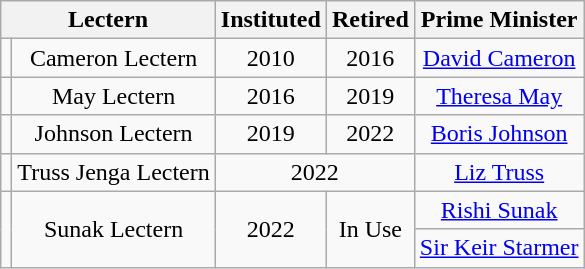<table class="wikitable">
<tr>
<th colspan="2">Lectern</th>
<th>Instituted</th>
<th>Retired</th>
<th>Prime Minister</th>
</tr>
<tr>
<td style="text-align:center;"></td>
<td style="text-align:center;">Cameron Lectern</td>
<td style="text-align:center;">2010</td>
<td style="text-align:center;">2016</td>
<td style="text-align:center;"><a href='#'>David Cameron</a></td>
</tr>
<tr>
<td style="text-align:center;"></td>
<td style="text-align:center;">May Lectern</td>
<td style="text-align:center;">2016</td>
<td style="text-align:center;">2019</td>
<td style="text-align:center;"><a href='#'>Theresa May</a></td>
</tr>
<tr>
<td style="text-align:center;"></td>
<td style="text-align:center;">Johnson Lectern</td>
<td style="text-align:center;">2019</td>
<td style="text-align:center;">2022</td>
<td style="text-align:center;"><a href='#'>Boris Johnson</a></td>
</tr>
<tr>
<td style="text-align:center;"></td>
<td style="text-align:center;">Truss Jenga Lectern</td>
<td colspan="2" style="text-align:center;">2022</td>
<td style="text-align:center;"><a href='#'>Liz Truss</a></td>
</tr>
<tr>
<td rowspan="2" style="text-align:center;"></td>
<td rowspan="2" style="text-align:center;">Sunak Lectern</td>
<td rowspan="2" style="text-align:center;">2022</td>
<td rowspan="2" style="text-align:center;">In Use</td>
<td style="text-align:center;"><a href='#'>Rishi Sunak</a></td>
</tr>
<tr>
<td><a href='#'>Sir Keir Starmer</a></td>
</tr>
</table>
